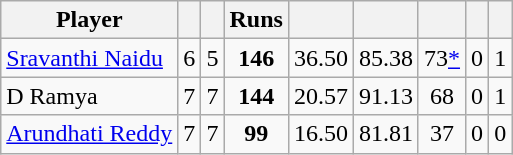<table class="wikitable sortable" style="text-align: center;">
<tr>
<th class="unsortable">Player</th>
<th></th>
<th></th>
<th>Runs</th>
<th></th>
<th></th>
<th></th>
<th></th>
<th></th>
</tr>
<tr>
<td style="text-align:left"><a href='#'>Sravanthi Naidu</a></td>
<td style="text-align:left">6</td>
<td>5</td>
<td><strong>146</strong></td>
<td>36.50</td>
<td>85.38</td>
<td>73<a href='#'>*</a></td>
<td>0</td>
<td>1</td>
</tr>
<tr>
<td style="text-align:left">D Ramya</td>
<td style="text-align:left">7</td>
<td>7</td>
<td><strong>144</strong></td>
<td>20.57</td>
<td>91.13</td>
<td>68</td>
<td>0</td>
<td>1</td>
</tr>
<tr>
<td style="text-align:left"><a href='#'>Arundhati Reddy</a></td>
<td style="text-align:left">7</td>
<td>7</td>
<td><strong>99</strong></td>
<td>16.50</td>
<td>81.81</td>
<td>37</td>
<td>0</td>
<td>0</td>
</tr>
</table>
